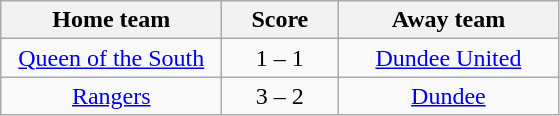<table class="wikitable" style="text-align: center">
<tr>
<th width=140>Home team</th>
<th width=70>Score</th>
<th width=140>Away team</th>
</tr>
<tr>
<td><a href='#'>Queen of the South</a></td>
<td>1 – 1</td>
<td><a href='#'>Dundee United</a></td>
</tr>
<tr>
<td><a href='#'>Rangers</a></td>
<td>3 – 2</td>
<td><a href='#'>Dundee</a></td>
</tr>
</table>
